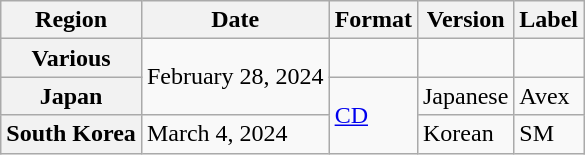<table class="wikitable plainrowheaders">
<tr>
<th scope="col">Region</th>
<th scope="col">Date</th>
<th scope="col">Format</th>
<th scope="col">Version</th>
<th scope="col">Label</th>
</tr>
<tr>
<th scope="row">Various</th>
<td rowspan="2">February 28, 2024</td>
<td></td>
<td></td>
<td></td>
</tr>
<tr>
<th scope="row">Japan</th>
<td rowspan="2"><a href='#'>CD</a></td>
<td>Japanese</td>
<td>Avex</td>
</tr>
<tr>
<th scope="row">South Korea</th>
<td>March 4, 2024</td>
<td>Korean</td>
<td>SM</td>
</tr>
</table>
